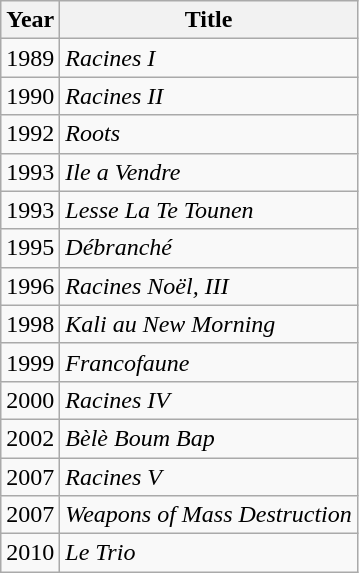<table class="wikitable">
<tr>
<th>Year</th>
<th>Title</th>
</tr>
<tr>
<td>1989</td>
<td><em>Racines I</em></td>
</tr>
<tr>
<td>1990</td>
<td><em>Racines II</em></td>
</tr>
<tr>
<td>1992</td>
<td><em>Roots</em></td>
</tr>
<tr>
<td>1993</td>
<td><em>Ile a Vendre</em></td>
</tr>
<tr>
<td>1993</td>
<td><em>Lesse La Te Tounen</em></td>
</tr>
<tr>
<td>1995</td>
<td><em>Débranché</em></td>
</tr>
<tr>
<td>1996</td>
<td><em>Racines Noël, III</em></td>
</tr>
<tr>
<td>1998</td>
<td><em>Kali au New Morning</em></td>
</tr>
<tr>
<td>1999</td>
<td><em>Francofaune</em></td>
</tr>
<tr>
<td>2000</td>
<td><em>Racines IV</em></td>
</tr>
<tr>
<td>2002</td>
<td><em>Bèlè Boum Bap</em></td>
</tr>
<tr>
<td>2007</td>
<td><em>Racines V</em></td>
</tr>
<tr>
<td>2007</td>
<td><em>Weapons of Mass Destruction</em></td>
</tr>
<tr>
<td>2010</td>
<td><em>Le Trio</em></td>
</tr>
</table>
